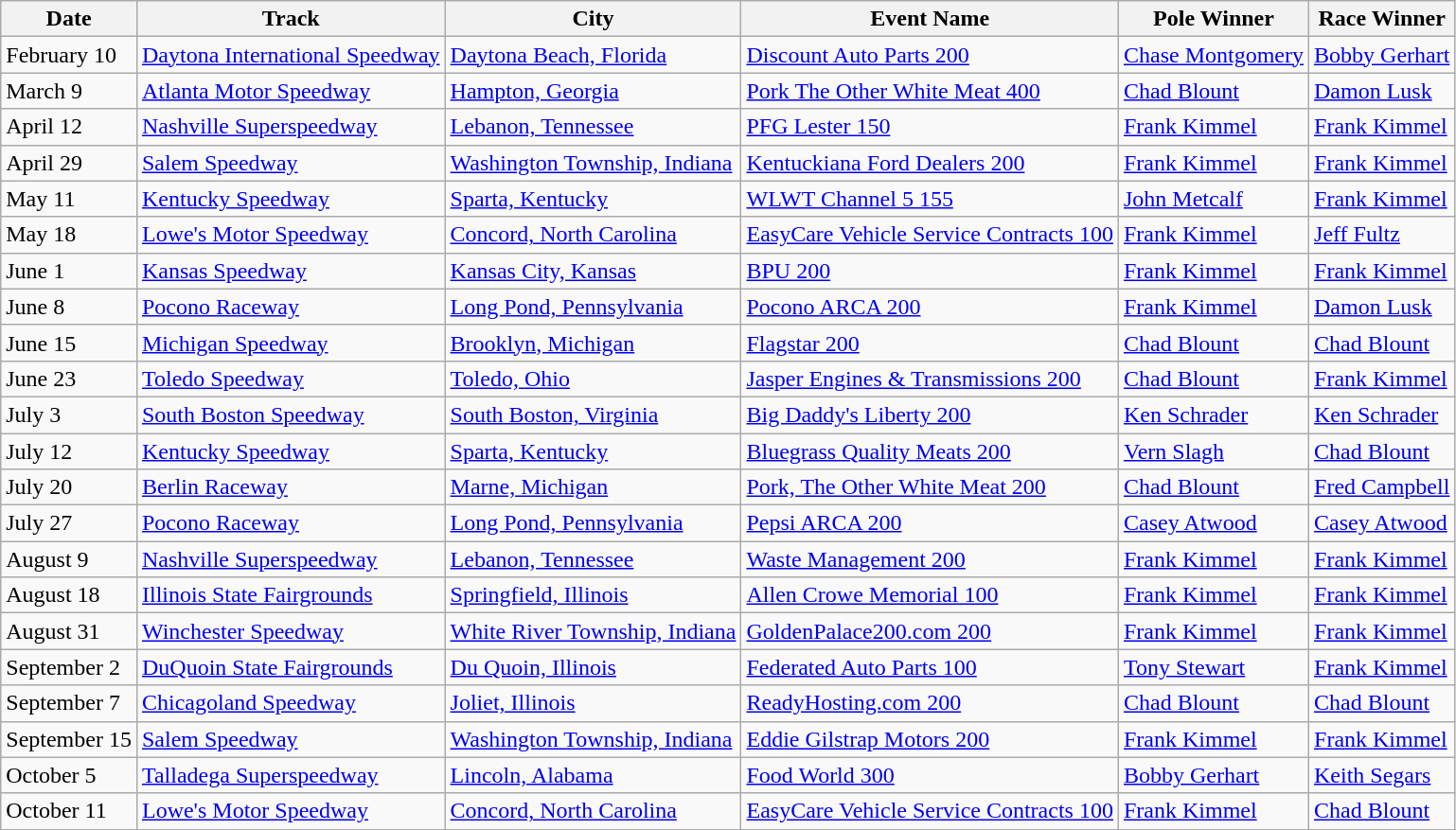<table class="wikitable">
<tr>
<th>Date</th>
<th>Track</th>
<th>City</th>
<th>Event Name</th>
<th>Pole Winner</th>
<th>Race Winner</th>
</tr>
<tr>
<td>February 10</td>
<td><a href='#'>Daytona International Speedway</a></td>
<td><a href='#'>Daytona Beach, Florida</a></td>
<td><a href='#'>Discount Auto Parts 200</a></td>
<td><a href='#'>Chase Montgomery</a></td>
<td><a href='#'>Bobby Gerhart</a></td>
</tr>
<tr>
<td>March 9</td>
<td><a href='#'>Atlanta Motor Speedway</a></td>
<td><a href='#'>Hampton, Georgia</a></td>
<td><a href='#'>Pork The Other White Meat 400</a></td>
<td><a href='#'>Chad Blount</a></td>
<td><a href='#'>Damon Lusk</a></td>
</tr>
<tr>
<td>April 12</td>
<td><a href='#'>Nashville Superspeedway</a></td>
<td><a href='#'>Lebanon, Tennessee</a></td>
<td><a href='#'>PFG Lester 150</a></td>
<td><a href='#'>Frank Kimmel</a></td>
<td><a href='#'>Frank Kimmel</a></td>
</tr>
<tr>
<td>April 29</td>
<td><a href='#'>Salem Speedway</a></td>
<td><a href='#'>Washington Township, Indiana</a></td>
<td><a href='#'>Kentuckiana Ford Dealers 200</a></td>
<td><a href='#'>Frank Kimmel</a></td>
<td><a href='#'>Frank Kimmel</a></td>
</tr>
<tr>
<td>May 11</td>
<td><a href='#'>Kentucky Speedway</a></td>
<td><a href='#'>Sparta, Kentucky</a></td>
<td><a href='#'>WLWT Channel 5 155</a></td>
<td><a href='#'>John Metcalf</a></td>
<td><a href='#'>Frank Kimmel</a></td>
</tr>
<tr>
<td>May 18</td>
<td><a href='#'>Lowe's Motor Speedway</a></td>
<td><a href='#'>Concord, North Carolina</a></td>
<td><a href='#'>EasyCare Vehicle Service Contracts 100</a></td>
<td><a href='#'>Frank Kimmel</a></td>
<td><a href='#'>Jeff Fultz</a></td>
</tr>
<tr>
<td>June 1</td>
<td><a href='#'>Kansas Speedway</a></td>
<td><a href='#'>Kansas City, Kansas</a></td>
<td><a href='#'>BPU 200</a></td>
<td><a href='#'>Frank Kimmel</a></td>
<td><a href='#'>Frank Kimmel</a></td>
</tr>
<tr>
<td>June 8</td>
<td><a href='#'>Pocono Raceway</a></td>
<td><a href='#'>Long Pond, Pennsylvania</a></td>
<td><a href='#'>Pocono ARCA 200</a></td>
<td><a href='#'>Frank Kimmel</a></td>
<td><a href='#'>Damon Lusk</a></td>
</tr>
<tr>
<td>June 15</td>
<td><a href='#'>Michigan Speedway</a></td>
<td><a href='#'>Brooklyn, Michigan</a></td>
<td><a href='#'>Flagstar 200</a></td>
<td><a href='#'>Chad Blount</a></td>
<td><a href='#'>Chad Blount</a></td>
</tr>
<tr>
<td>June 23</td>
<td><a href='#'>Toledo Speedway</a></td>
<td><a href='#'>Toledo, Ohio</a></td>
<td><a href='#'>Jasper Engines & Transmissions 200</a></td>
<td><a href='#'>Chad Blount</a></td>
<td><a href='#'>Frank Kimmel</a></td>
</tr>
<tr>
<td>July 3</td>
<td><a href='#'>South Boston Speedway</a></td>
<td><a href='#'>South Boston, Virginia</a></td>
<td><a href='#'>Big Daddy's Liberty 200</a></td>
<td><a href='#'>Ken Schrader</a></td>
<td><a href='#'>Ken Schrader</a></td>
</tr>
<tr>
<td>July 12</td>
<td><a href='#'>Kentucky Speedway</a></td>
<td><a href='#'>Sparta, Kentucky</a></td>
<td><a href='#'>Bluegrass Quality Meats 200</a></td>
<td><a href='#'>Vern Slagh</a></td>
<td><a href='#'>Chad Blount</a></td>
</tr>
<tr>
<td>July 20</td>
<td><a href='#'>Berlin Raceway</a></td>
<td><a href='#'>Marne, Michigan</a></td>
<td><a href='#'>Pork, The Other White Meat 200</a></td>
<td><a href='#'>Chad Blount</a></td>
<td><a href='#'>Fred Campbell</a></td>
</tr>
<tr>
<td>July 27</td>
<td><a href='#'>Pocono Raceway</a></td>
<td><a href='#'>Long Pond, Pennsylvania</a></td>
<td><a href='#'>Pepsi ARCA 200</a></td>
<td><a href='#'>Casey Atwood</a></td>
<td><a href='#'>Casey Atwood</a></td>
</tr>
<tr>
<td>August 9</td>
<td><a href='#'>Nashville Superspeedway</a></td>
<td><a href='#'>Lebanon, Tennessee</a></td>
<td><a href='#'>Waste Management 200</a></td>
<td><a href='#'>Frank Kimmel</a></td>
<td><a href='#'>Frank Kimmel</a></td>
</tr>
<tr>
<td>August 18</td>
<td><a href='#'>Illinois State Fairgrounds</a></td>
<td><a href='#'>Springfield, Illinois</a></td>
<td><a href='#'>Allen Crowe Memorial 100</a></td>
<td><a href='#'>Frank Kimmel</a></td>
<td><a href='#'>Frank Kimmel</a></td>
</tr>
<tr>
<td>August 31</td>
<td><a href='#'>Winchester Speedway</a></td>
<td><a href='#'>White River Township, Indiana</a></td>
<td><a href='#'>GoldenPalace200.com 200</a></td>
<td><a href='#'>Frank Kimmel</a></td>
<td><a href='#'>Frank Kimmel</a></td>
</tr>
<tr>
<td>September 2</td>
<td><a href='#'>DuQuoin State Fairgrounds</a></td>
<td><a href='#'>Du Quoin, Illinois</a></td>
<td><a href='#'>Federated Auto Parts 100</a></td>
<td><a href='#'>Tony Stewart</a></td>
<td><a href='#'>Frank Kimmel</a></td>
</tr>
<tr>
<td>September 7</td>
<td><a href='#'>Chicagoland Speedway</a></td>
<td><a href='#'>Joliet, Illinois</a></td>
<td><a href='#'>ReadyHosting.com 200</a></td>
<td><a href='#'>Chad Blount</a></td>
<td><a href='#'>Chad Blount</a></td>
</tr>
<tr>
<td>September 15</td>
<td><a href='#'>Salem Speedway</a></td>
<td><a href='#'>Washington Township, Indiana</a></td>
<td><a href='#'>Eddie Gilstrap Motors 200</a></td>
<td><a href='#'>Frank Kimmel</a></td>
<td><a href='#'>Frank Kimmel</a></td>
</tr>
<tr>
<td>October 5</td>
<td><a href='#'>Talladega Superspeedway</a></td>
<td><a href='#'>Lincoln, Alabama</a></td>
<td><a href='#'>Food World 300</a></td>
<td><a href='#'>Bobby Gerhart</a></td>
<td><a href='#'>Keith Segars</a></td>
</tr>
<tr>
<td>October 11</td>
<td><a href='#'>Lowe's Motor Speedway</a></td>
<td><a href='#'>Concord, North Carolina</a></td>
<td><a href='#'>EasyCare Vehicle Service Contracts 100</a></td>
<td><a href='#'>Frank Kimmel</a></td>
<td><a href='#'>Chad Blount</a></td>
</tr>
</table>
